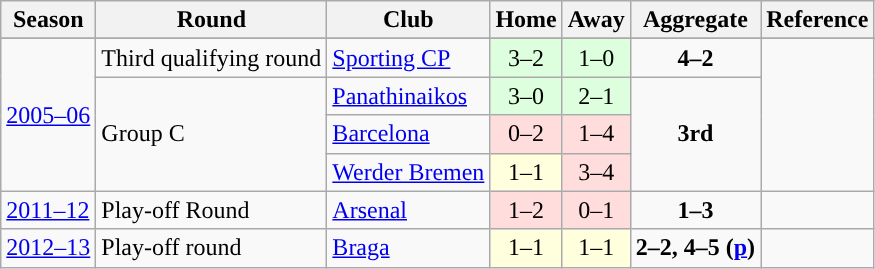<table class="wikitable">
<tr>
<th>Season</th>
<th>Round</th>
<th>Club</th>
<th>Home</th>
<th>Away</th>
<th>Aggregate</th>
<th>Reference</th>
</tr>
<tr>
</tr>
<tr>
<td rowspan=4><a href='#'>2005–06</a></td>
<td>Third qualifying round</td>
<td> <a href='#'>Sporting CP</a></td>
<td style="text-align:center; background:#dfd;">3–2</td>
<td style="text-align:center; background:#dfd;">1–0</td>
<td style="text-align:center;"><strong>4–2</strong></td>
<td rowspan="4" style="text-align:center;"></td>
</tr>
<tr>
<td rowspan=3>Group C</td>
<td> <a href='#'>Panathinaikos</a></td>
<td style="text-align:center; background:#dfd;">3–0</td>
<td style="text-align:center; background:#dfd;">2–1</td>
<td style="text-align:center;" rowspan=3><strong>3rd</strong></td>
</tr>
<tr>
<td> <a href='#'>Barcelona</a></td>
<td style="text-align:center; background:#fdd;">0–2</td>
<td style="text-align:center; background:#fdd;">1–4</td>
</tr>
<tr>
<td> <a href='#'>Werder Bremen</a></td>
<td style="text-align:center; background:#ffd;">1–1</td>
<td style="text-align:center; background:#fdd;">3–4</td>
</tr>
<tr>
<td><a href='#'>2011–12</a></td>
<td>Play-off Round</td>
<td> <a href='#'>Arsenal</a></td>
<td style="text-align:center; background:#fdd;">1–2</td>
<td style="text-align:center; background:#fdd;">0–1</td>
<td style="text-align:center;"><strong>1–3</strong></td>
<td style="text-align:center;"></td>
</tr>
<tr>
<td><a href='#'>2012–13</a></td>
<td>Play-off round</td>
<td> <a href='#'>Braga</a></td>
<td style="text-align:center; background:#ffd;">1–1</td>
<td style="text-align:center; background:#ffd;">1–1</td>
<td style="text-align:center;"><strong>2–2, 4–5 (<a href='#'>p</a>)</strong></td>
<td style="text-align:center;"></td>
</tr>
</table>
